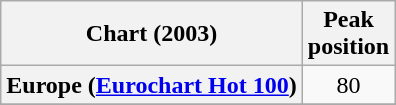<table class="wikitable sortable plainrowheaders" style="text-align:center">
<tr>
<th>Chart (2003)</th>
<th>Peak<br>position</th>
</tr>
<tr>
<th scope="row">Europe (<a href='#'>Eurochart Hot 100</a>)</th>
<td>80</td>
</tr>
<tr>
</tr>
<tr>
</tr>
<tr>
</tr>
<tr>
</tr>
<tr>
</tr>
</table>
